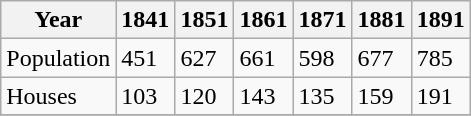<table class="wikitable">
<tr>
<th>Year</th>
<th>1841</th>
<th>1851</th>
<th>1861</th>
<th>1871</th>
<th>1881</th>
<th>1891</th>
</tr>
<tr>
<td>Population</td>
<td>451</td>
<td>627</td>
<td>661</td>
<td>598</td>
<td>677</td>
<td>785</td>
</tr>
<tr>
<td>Houses</td>
<td>103</td>
<td>120</td>
<td>143</td>
<td>135</td>
<td>159</td>
<td>191</td>
</tr>
<tr>
</tr>
</table>
